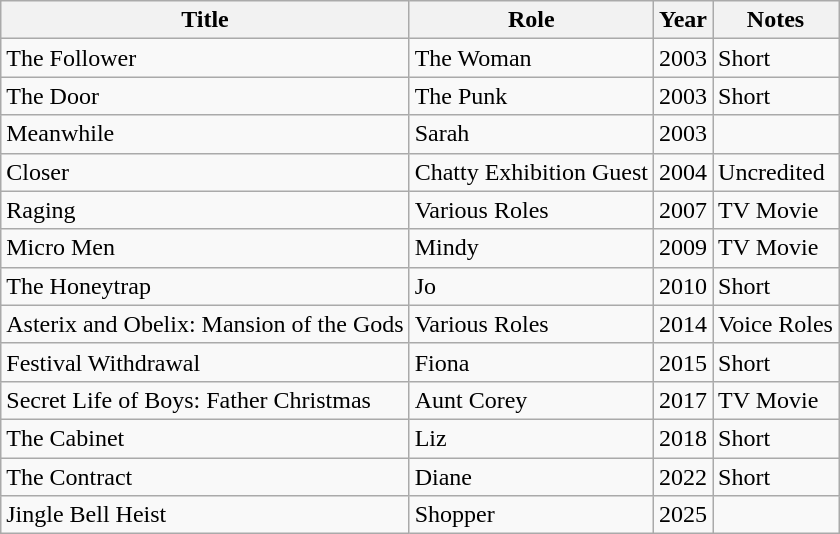<table class="wikitable">
<tr>
<th>Title</th>
<th>Role</th>
<th>Year</th>
<th>Notes</th>
</tr>
<tr>
<td>The Follower</td>
<td>The Woman</td>
<td>2003</td>
<td>Short</td>
</tr>
<tr>
<td>The Door</td>
<td>The Punk</td>
<td>2003</td>
<td>Short</td>
</tr>
<tr>
<td>Meanwhile</td>
<td>Sarah</td>
<td>2003</td>
<td></td>
</tr>
<tr>
<td>Closer</td>
<td>Chatty Exhibition Guest</td>
<td>2004</td>
<td>Uncredited</td>
</tr>
<tr>
<td>Raging</td>
<td>Various Roles</td>
<td>2007</td>
<td>TV Movie</td>
</tr>
<tr>
<td>Micro Men</td>
<td>Mindy</td>
<td>2009</td>
<td>TV Movie</td>
</tr>
<tr>
<td>The Honeytrap</td>
<td>Jo</td>
<td>2010</td>
<td>Short</td>
</tr>
<tr>
<td>Asterix and Obelix: Mansion of the Gods</td>
<td>Various Roles</td>
<td>2014</td>
<td>Voice Roles</td>
</tr>
<tr>
<td>Festival Withdrawal</td>
<td>Fiona</td>
<td>2015</td>
<td>Short</td>
</tr>
<tr>
<td>Secret Life of Boys: Father Christmas</td>
<td>Aunt Corey</td>
<td>2017</td>
<td>TV Movie</td>
</tr>
<tr>
<td>The Cabinet</td>
<td>Liz</td>
<td>2018</td>
<td>Short</td>
</tr>
<tr>
<td>The Contract</td>
<td>Diane</td>
<td>2022</td>
<td>Short</td>
</tr>
<tr>
<td>Jingle Bell Heist</td>
<td>Shopper</td>
<td>2025</td>
<td></td>
</tr>
</table>
